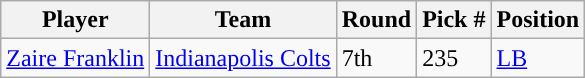<table class="wikitable">
<tr>
<th>Player</th>
<th>Team</th>
<th>Round</th>
<th>Pick #</th>
<th>Position</th>
</tr>
<tr>
<td><a href='#'>Zaire Franklin</a></td>
<td><a href='#'>Indianapolis Colts</a></td>
<td>7th</td>
<td>235</td>
<td><a href='#'>LB</a></td>
</tr>
</table>
